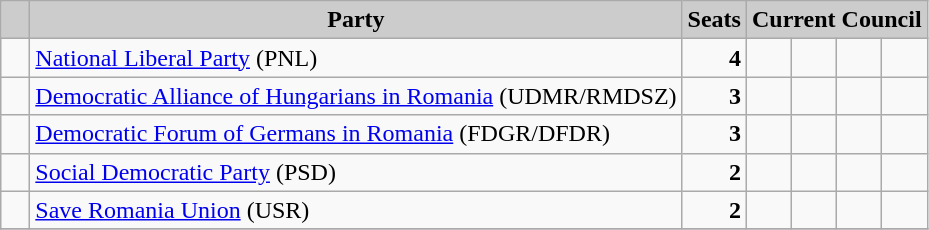<table class="wikitable">
<tr>
<th style="background:#ccc">   </th>
<th style="background:#ccc">Party</th>
<th style="background:#ccc">Seats</th>
<th style="background:#ccc" colspan="4">Current Council</th>
</tr>
<tr>
<td>  </td>
<td><a href='#'>National Liberal Party</a> (PNL)</td>
<td style="text-align: right"><strong>4</strong></td>
<td>  </td>
<td>  </td>
<td>  </td>
<td>  </td>
</tr>
<tr>
<td>  </td>
<td><a href='#'>Democratic Alliance of Hungarians in Romania</a> (UDMR/RMDSZ)</td>
<td style="text-align: right"><strong>3</strong></td>
<td>  </td>
<td>  </td>
<td>  </td>
<td> </td>
</tr>
<tr>
<td>  </td>
<td><a href='#'>Democratic Forum of Germans in Romania</a> (FDGR/DFDR)</td>
<td style="text-align: right"><strong>3</strong></td>
<td>  </td>
<td>  </td>
<td>  </td>
<td> </td>
</tr>
<tr>
<td>  </td>
<td><a href='#'>Social Democratic Party</a> (PSD)</td>
<td style="text-align: right"><strong>2</strong></td>
<td>  </td>
<td>  </td>
<td> </td>
<td> </td>
</tr>
<tr>
<td>  </td>
<td><a href='#'>Save Romania Union</a> (USR)</td>
<td style="text-align: right"><strong>2</strong></td>
<td>  </td>
<td> </td>
<td> </td>
<td> </td>
</tr>
<tr>
</tr>
</table>
